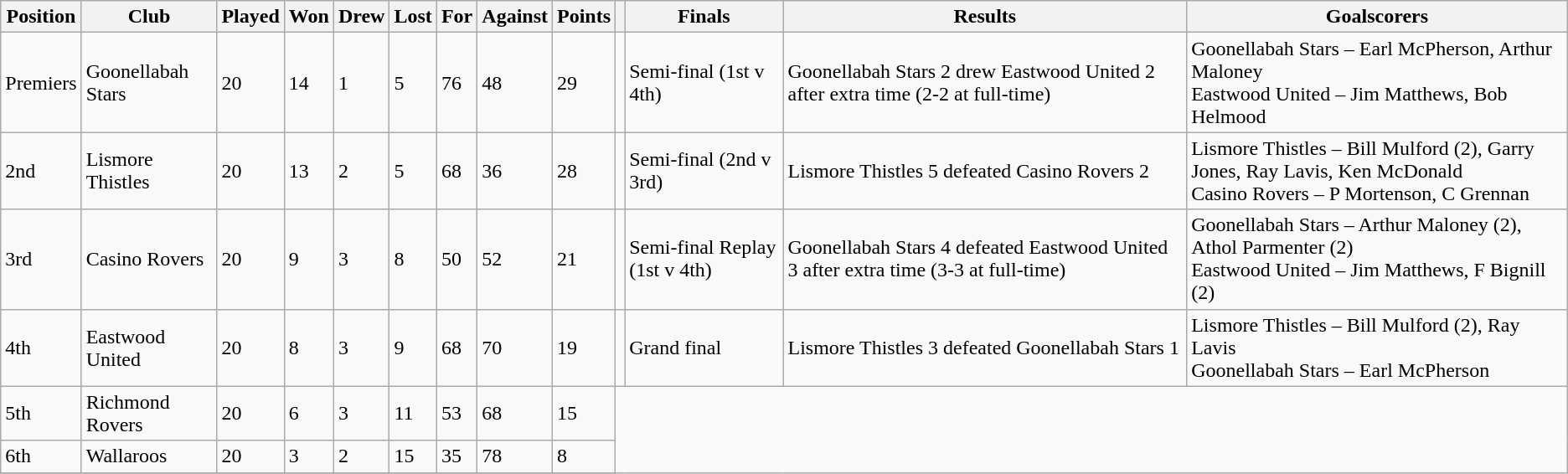<table class="wikitable">
<tr>
<th>Position</th>
<th>Club</th>
<th>Played</th>
<th>Won</th>
<th>Drew</th>
<th>Lost</th>
<th>For</th>
<th>Against</th>
<th>Points</th>
<th></th>
<th>Finals</th>
<th>Results</th>
<th>Goalscorers</th>
</tr>
<tr>
<td>Premiers</td>
<td>Goonellabah Stars</td>
<td>20</td>
<td>14</td>
<td>1</td>
<td>5</td>
<td>76</td>
<td>48</td>
<td>29</td>
<td></td>
<td>Semi-final (1st v 4th)</td>
<td>Goonellabah Stars 2 drew Eastwood United 2 after extra time (2-2 at full-time)</td>
<td>Goonellabah Stars – Earl McPherson, Arthur Maloney<br>Eastwood United – Jim Matthews, Bob Helmood</td>
</tr>
<tr>
<td>2nd</td>
<td>Lismore Thistles</td>
<td>20</td>
<td>13</td>
<td>2</td>
<td>5</td>
<td>68</td>
<td>36</td>
<td>28</td>
<td></td>
<td>Semi-final (2nd v 3rd)</td>
<td>Lismore Thistles 5 defeated Casino Rovers 2</td>
<td>Lismore Thistles – Bill Mulford (2), Garry Jones, Ray Lavis, Ken McDonald<br>Casino Rovers – P Mortenson, C Grennan</td>
</tr>
<tr>
<td>3rd</td>
<td>Casino Rovers</td>
<td>20</td>
<td>9</td>
<td>3</td>
<td>8</td>
<td>50</td>
<td>52</td>
<td>21</td>
<td></td>
<td>Semi-final Replay (1st v 4th)</td>
<td>Goonellabah Stars 4 defeated Eastwood United 3 after extra time (3-3 at full-time)</td>
<td>Goonellabah Stars – Arthur Maloney (2), Athol Parmenter (2)<br>Eastwood United – Jim Matthews, F Bignill (2)</td>
</tr>
<tr>
<td>4th</td>
<td>Eastwood United</td>
<td>20</td>
<td>8</td>
<td>3</td>
<td>9</td>
<td>68</td>
<td>70</td>
<td>19</td>
<td></td>
<td>Grand final</td>
<td>Lismore Thistles 3 defeated Goonellabah Stars 1</td>
<td>Lismore Thistles – Bill Mulford (2), Ray Lavis<br>Goonellabah Stars – Earl McPherson</td>
</tr>
<tr>
<td>5th</td>
<td>Richmond Rovers</td>
<td>20</td>
<td>6</td>
<td>3</td>
<td>11</td>
<td>53</td>
<td>68</td>
<td>15</td>
</tr>
<tr>
<td>6th</td>
<td>Wallaroos</td>
<td>20</td>
<td>3</td>
<td>2</td>
<td>15</td>
<td>35</td>
<td>78</td>
<td>8</td>
</tr>
<tr>
</tr>
</table>
